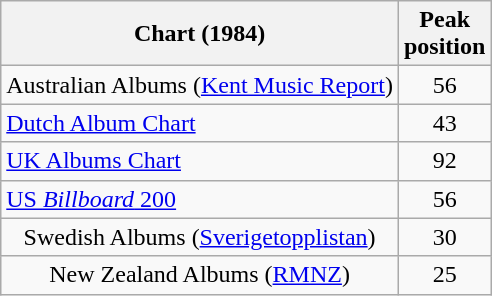<table class="wikitable sortable" style="text-align:center;">
<tr>
<th>Chart (1984)</th>
<th>Peak<br>position</th>
</tr>
<tr>
<td align="left">Australian Albums (<a href='#'>Kent Music Report</a>)</td>
<td>56</td>
</tr>
<tr>
<td align="left"><a href='#'>Dutch Album Chart</a></td>
<td>43</td>
</tr>
<tr>
<td align="left"><a href='#'>UK Albums Chart</a></td>
<td>92</td>
</tr>
<tr>
<td align="left"><a href='#'>US <em>Billboard</em> 200</a></td>
<td>56</td>
</tr>
<tr>
<td>Swedish Albums (<a href='#'>Sverigetopplistan</a>)</td>
<td>30</td>
</tr>
<tr>
<td>New Zealand Albums (<a href='#'>RMNZ</a>)</td>
<td>25</td>
</tr>
</table>
